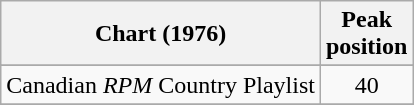<table class="wikitable">
<tr>
<th>Chart (1976)</th>
<th>Peak<br>position</th>
</tr>
<tr>
</tr>
<tr>
</tr>
<tr>
<td>Canadian <em>RPM</em> Country Playlist</td>
<td align="center">40</td>
</tr>
<tr>
</tr>
</table>
